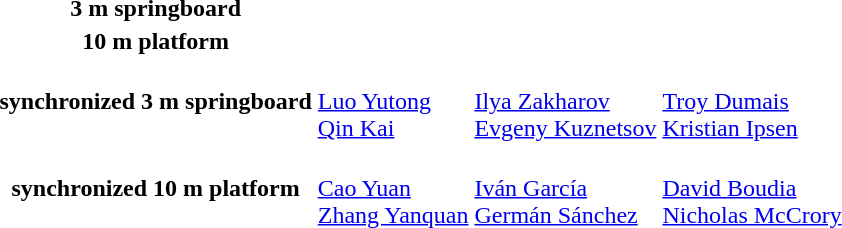<table>
<tr>
<th scope="row">3 m springboard<br></th>
<td></td>
<td></td>
<td></td>
</tr>
<tr>
<th scope="row">10 m platform<br></th>
<td></td>
<td></td>
<td></td>
</tr>
<tr>
<th scope="row">synchronized 3 m springboard<br></th>
<td><br><a href='#'>Luo Yutong</a><br><a href='#'>Qin Kai</a></td>
<td><br><a href='#'>Ilya Zakharov</a><br><a href='#'>Evgeny Kuznetsov</a></td>
<td><br><a href='#'>Troy Dumais</a><br><a href='#'>Kristian Ipsen</a></td>
</tr>
<tr>
<th scope="row">synchronized 10 m platform<br></th>
<td><br><a href='#'>Cao Yuan</a><br><a href='#'>Zhang Yanquan</a></td>
<td><br><a href='#'>Iván García</a><br><a href='#'>Germán Sánchez</a></td>
<td><br><a href='#'>David Boudia</a><br><a href='#'>Nicholas McCrory</a></td>
</tr>
</table>
